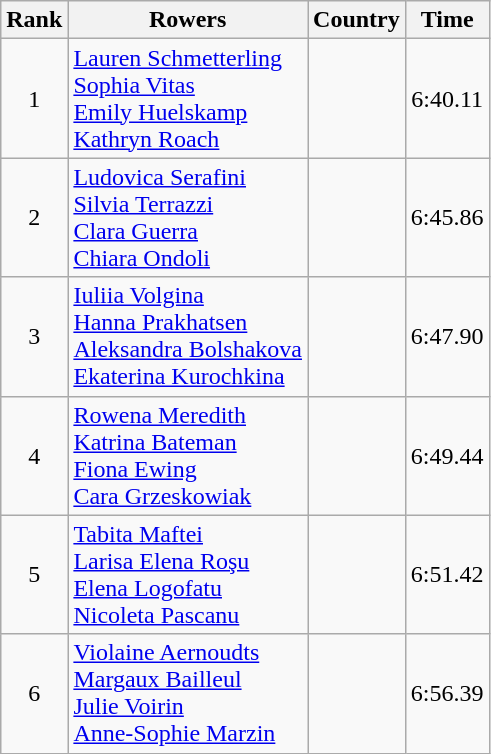<table class="wikitable" style="text-align:center">
<tr>
<th>Rank</th>
<th>Rowers</th>
<th>Country</th>
<th>Time</th>
</tr>
<tr>
<td>1</td>
<td align="left"><a href='#'>Lauren Schmetterling</a><br><a href='#'>Sophia Vitas</a><br><a href='#'>Emily Huelskamp</a><br><a href='#'>Kathryn Roach</a></td>
<td align="left"></td>
<td>6:40.11</td>
</tr>
<tr>
<td>2</td>
<td align="left"><a href='#'>Ludovica Serafini</a><br><a href='#'>Silvia Terrazzi</a><br><a href='#'>Clara Guerra</a><br><a href='#'>Chiara Ondoli</a></td>
<td align="left"></td>
<td>6:45.86</td>
</tr>
<tr>
<td>3</td>
<td align="left"><a href='#'>Iuliia Volgina</a><br><a href='#'>Hanna Prakhatsen</a><br><a href='#'>Aleksandra Bolshakova</a><br><a href='#'>Ekaterina Kurochkina</a></td>
<td align="left"></td>
<td>6:47.90</td>
</tr>
<tr>
<td>4</td>
<td align="left"><a href='#'>Rowena Meredith</a><br><a href='#'>Katrina Bateman</a><br><a href='#'>Fiona Ewing</a><br><a href='#'>Cara Grzeskowiak</a></td>
<td align="left"></td>
<td>6:49.44</td>
</tr>
<tr>
<td>5</td>
<td align="left"><a href='#'>Tabita Maftei</a><br><a href='#'>Larisa Elena Roşu</a><br><a href='#'>Elena Logofatu</a><br><a href='#'>Nicoleta Pascanu</a></td>
<td align="left"></td>
<td>6:51.42</td>
</tr>
<tr>
<td>6</td>
<td align="left"><a href='#'>Violaine Aernoudts</a><br><a href='#'>Margaux Bailleul</a><br><a href='#'>Julie Voirin</a><br><a href='#'>Anne-Sophie Marzin</a></td>
<td align="left"></td>
<td>6:56.39</td>
</tr>
</table>
